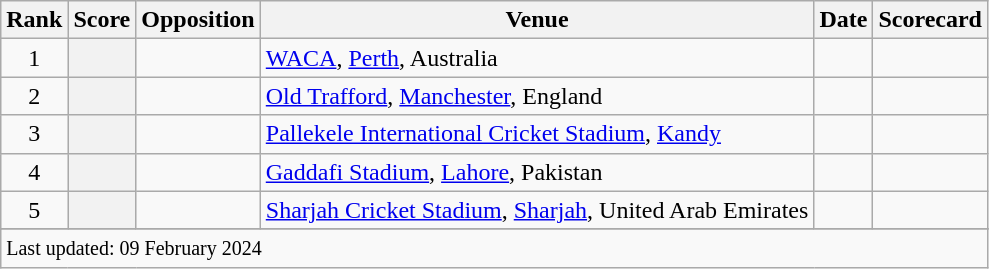<table class="wikitable plainrowheaders sortable">
<tr>
<th scope=col>Rank</th>
<th scope=col>Score</th>
<th scope=col>Opposition</th>
<th scope=col>Venue</th>
<th scope=col>Date</th>
<th scope=col>Scorecard</th>
</tr>
<tr>
<td align=center>1</td>
<th scope=row style=text-align:center;></th>
<td></td>
<td><a href='#'>WACA</a>, <a href='#'>Perth</a>, Australia</td>
<td></td>
<td></td>
</tr>
<tr>
<td align=center>2</td>
<th scope=row style=text-align:center;></th>
<td></td>
<td><a href='#'>Old Trafford</a>, <a href='#'>Manchester</a>, England</td>
<td> </td>
<td></td>
</tr>
<tr>
<td align="center">3</td>
<th scope="row" style="text-align:center;"></th>
<td></td>
<td><a href='#'>Pallekele International Cricket Stadium</a>, <a href='#'>Kandy</a></td>
<td></td>
<td></td>
</tr>
<tr>
<td align="center">4</td>
<th scope="row" style="text-align:center;"></th>
<td></td>
<td><a href='#'>Gaddafi Stadium</a>, <a href='#'>Lahore</a>, Pakistan</td>
<td></td>
<td></td>
</tr>
<tr>
<td align="center">5</td>
<th scope="row" style="text-align:center;"></th>
<td></td>
<td><a href='#'>Sharjah Cricket Stadium</a>, <a href='#'>Sharjah</a>, United Arab Emirates</td>
<td></td>
<td></td>
</tr>
<tr>
</tr>
<tr class=sortbottom>
<td colspan=6><small>Last updated: 09 February 2024</small></td>
</tr>
</table>
